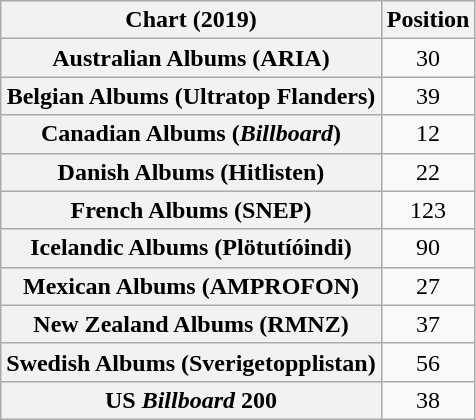<table class="wikitable sortable plainrowheaders" style="text-align:center">
<tr>
<th scope="col">Chart (2019)</th>
<th scope="col">Position</th>
</tr>
<tr>
<th scope="row">Australian Albums (ARIA)</th>
<td>30</td>
</tr>
<tr>
<th scope="row">Belgian Albums (Ultratop Flanders)</th>
<td>39</td>
</tr>
<tr>
<th scope="row">Canadian Albums (<em>Billboard</em>)</th>
<td>12</td>
</tr>
<tr>
<th scope="row">Danish Albums (Hitlisten)</th>
<td>22</td>
</tr>
<tr>
<th scope="row">French Albums (SNEP)</th>
<td>123</td>
</tr>
<tr>
<th scope="row">Icelandic Albums (Plötutíóindi)</th>
<td>90</td>
</tr>
<tr>
<th scope="row">Mexican Albums (AMPROFON)</th>
<td>27</td>
</tr>
<tr>
<th scope="row">New Zealand Albums (RMNZ)</th>
<td>37</td>
</tr>
<tr>
<th scope="row">Swedish Albums (Sverigetopplistan)</th>
<td>56</td>
</tr>
<tr>
<th scope="row">US <em>Billboard</em> 200</th>
<td>38</td>
</tr>
</table>
